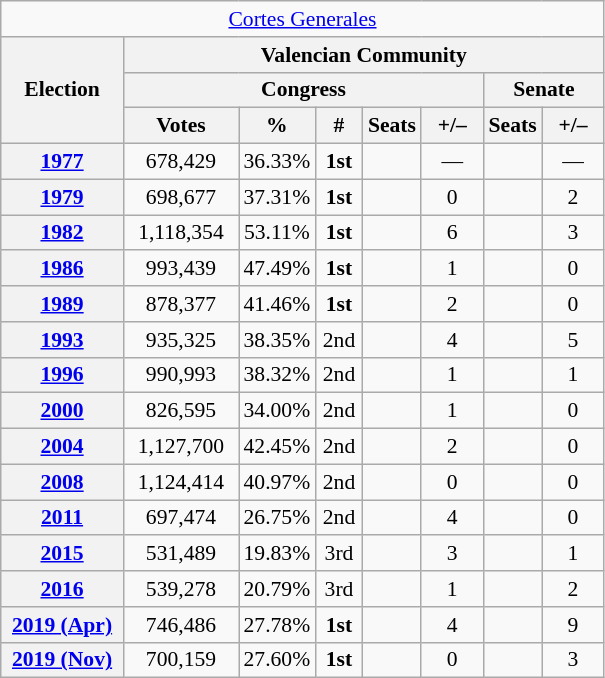<table class="wikitable" style="font-size:90%; text-align:center;">
<tr>
<td colspan="8" align="center"><a href='#'>Cortes Generales</a></td>
</tr>
<tr>
<th rowspan="3" width="75">Election</th>
<th colspan="7">Valencian Community</th>
</tr>
<tr>
<th colspan="5">Congress</th>
<th colspan="2">Senate</th>
</tr>
<tr>
<th width="70">Votes</th>
<th width="35">%</th>
<th width="25">#</th>
<th>Seats</th>
<th width="35">+/–</th>
<th>Seats</th>
<th width="35">+/–</th>
</tr>
<tr>
<th><a href='#'>1977</a></th>
<td>678,429</td>
<td>36.33%</td>
<td><strong>1st</strong></td>
<td></td>
<td>—</td>
<td></td>
<td>—</td>
</tr>
<tr>
<th><a href='#'>1979</a></th>
<td>698,677</td>
<td>37.31%</td>
<td><strong>1st</strong></td>
<td></td>
<td>0</td>
<td></td>
<td>2</td>
</tr>
<tr>
<th><a href='#'>1982</a></th>
<td>1,118,354</td>
<td>53.11%</td>
<td><strong>1st</strong></td>
<td></td>
<td>6</td>
<td></td>
<td>3</td>
</tr>
<tr>
<th><a href='#'>1986</a></th>
<td>993,439</td>
<td>47.49%</td>
<td><strong>1st</strong></td>
<td></td>
<td>1</td>
<td></td>
<td>0</td>
</tr>
<tr>
<th><a href='#'>1989</a></th>
<td>878,377</td>
<td>41.46%</td>
<td><strong>1st</strong></td>
<td></td>
<td>2</td>
<td></td>
<td>0</td>
</tr>
<tr>
<th><a href='#'>1993</a></th>
<td>935,325</td>
<td>38.35%</td>
<td>2nd</td>
<td></td>
<td>4</td>
<td></td>
<td>5</td>
</tr>
<tr>
<th><a href='#'>1996</a></th>
<td>990,993</td>
<td>38.32%</td>
<td>2nd</td>
<td></td>
<td>1</td>
<td></td>
<td>1</td>
</tr>
<tr>
<th><a href='#'>2000</a></th>
<td>826,595</td>
<td>34.00%</td>
<td>2nd</td>
<td></td>
<td>1</td>
<td></td>
<td>0</td>
</tr>
<tr>
<th><a href='#'>2004</a></th>
<td>1,127,700</td>
<td>42.45%</td>
<td>2nd</td>
<td></td>
<td>2</td>
<td></td>
<td>0</td>
</tr>
<tr>
<th><a href='#'>2008</a></th>
<td>1,124,414</td>
<td>40.97%</td>
<td>2nd</td>
<td></td>
<td>0</td>
<td></td>
<td>0</td>
</tr>
<tr>
<th><a href='#'>2011</a></th>
<td>697,474</td>
<td>26.75%</td>
<td>2nd</td>
<td></td>
<td>4</td>
<td></td>
<td>0</td>
</tr>
<tr>
<th><a href='#'>2015</a></th>
<td>531,489</td>
<td>19.83%</td>
<td>3rd</td>
<td></td>
<td>3</td>
<td></td>
<td>1</td>
</tr>
<tr>
<th><a href='#'>2016</a></th>
<td>539,278</td>
<td>20.79%</td>
<td>3rd</td>
<td></td>
<td>1</td>
<td></td>
<td>2</td>
</tr>
<tr>
<th><a href='#'>2019 (Apr)</a></th>
<td>746,486</td>
<td>27.78%</td>
<td><strong>1st</strong></td>
<td></td>
<td>4</td>
<td></td>
<td>9</td>
</tr>
<tr>
<th><a href='#'>2019 (Nov)</a></th>
<td>700,159</td>
<td>27.60%</td>
<td><strong>1st</strong></td>
<td></td>
<td>0</td>
<td></td>
<td>3</td>
</tr>
</table>
